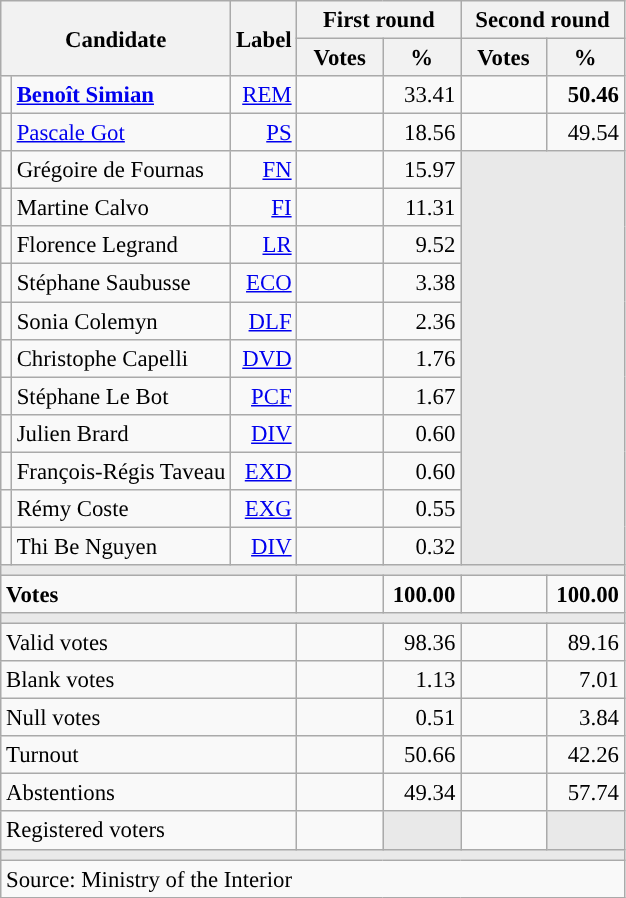<table class="wikitable" style="text-align:right;font-size:95%;">
<tr>
<th rowspan="2" colspan="2">Candidate</th>
<th rowspan="2">Label</th>
<th colspan="2">First round</th>
<th colspan="2">Second round</th>
</tr>
<tr>
<th style="width:50px;">Votes</th>
<th style="width:45px;">%</th>
<th style="width:50px;">Votes</th>
<th style="width:45px;">%</th>
</tr>
<tr>
<td style="color:inherit;background:"></td>
<td style="text-align:left;"><strong><a href='#'>Benoît Simian</a></strong></td>
<td><a href='#'>REM</a></td>
<td></td>
<td>33.41</td>
<td><strong></strong></td>
<td><strong>50.46</strong></td>
</tr>
<tr>
<td style="color:inherit;background:"></td>
<td style="text-align:left;"><a href='#'>Pascale Got</a></td>
<td><a href='#'>PS</a></td>
<td></td>
<td>18.56</td>
<td></td>
<td>49.54</td>
</tr>
<tr>
<td style="color:inherit;background:"></td>
<td style="text-align:left;">Grégoire de Fournas</td>
<td><a href='#'>FN</a></td>
<td></td>
<td>15.97</td>
<td colspan="2" rowspan="11" style="background:#E9E9E9;"></td>
</tr>
<tr>
<td style="color:inherit;background:"></td>
<td style="text-align:left;">Martine Calvo</td>
<td><a href='#'>FI</a></td>
<td></td>
<td>11.31</td>
</tr>
<tr>
<td style="color:inherit;background:"></td>
<td style="text-align:left;">Florence Legrand</td>
<td><a href='#'>LR</a></td>
<td></td>
<td>9.52</td>
</tr>
<tr>
<td style="color:inherit;background:"></td>
<td style="text-align:left;">Stéphane Saubusse</td>
<td><a href='#'>ECO</a></td>
<td></td>
<td>3.38</td>
</tr>
<tr>
<td style="color:inherit;background:"></td>
<td style="text-align:left;">Sonia Colemyn</td>
<td><a href='#'>DLF</a></td>
<td></td>
<td>2.36</td>
</tr>
<tr>
<td style="color:inherit;background:"></td>
<td style="text-align:left;">Christophe Capelli</td>
<td><a href='#'>DVD</a></td>
<td></td>
<td>1.76</td>
</tr>
<tr>
<td style="color:inherit;background:"></td>
<td style="text-align:left;">Stéphane Le Bot</td>
<td><a href='#'>PCF</a></td>
<td></td>
<td>1.67</td>
</tr>
<tr>
<td style="color:inherit;background:"></td>
<td style="text-align:left;">Julien Brard</td>
<td><a href='#'>DIV</a></td>
<td></td>
<td>0.60</td>
</tr>
<tr>
<td style="color:inherit;background:"></td>
<td style="text-align:left;">François-Régis Taveau</td>
<td><a href='#'>EXD</a></td>
<td></td>
<td>0.60</td>
</tr>
<tr>
<td style="color:inherit;background:"></td>
<td style="text-align:left;">Rémy Coste</td>
<td><a href='#'>EXG</a></td>
<td></td>
<td>0.55</td>
</tr>
<tr>
<td style="color:inherit;background:"></td>
<td style="text-align:left;">Thi Be Nguyen</td>
<td><a href='#'>DIV</a></td>
<td></td>
<td>0.32</td>
</tr>
<tr>
<td colspan="7" style="background:#E9E9E9;"></td>
</tr>
<tr style="font-weight:bold;">
<td colspan="3" style="text-align:left;">Votes</td>
<td></td>
<td>100.00</td>
<td></td>
<td>100.00</td>
</tr>
<tr>
<td colspan="7" style="background:#E9E9E9;"></td>
</tr>
<tr>
<td colspan="3" style="text-align:left;">Valid votes</td>
<td></td>
<td>98.36</td>
<td></td>
<td>89.16</td>
</tr>
<tr>
<td colspan="3" style="text-align:left;">Blank votes</td>
<td></td>
<td>1.13</td>
<td></td>
<td>7.01</td>
</tr>
<tr>
<td colspan="3" style="text-align:left;">Null votes</td>
<td></td>
<td>0.51</td>
<td></td>
<td>3.84</td>
</tr>
<tr>
<td colspan="3" style="text-align:left;">Turnout</td>
<td></td>
<td>50.66</td>
<td></td>
<td>42.26</td>
</tr>
<tr>
<td colspan="3" style="text-align:left;">Abstentions</td>
<td></td>
<td>49.34</td>
<td></td>
<td>57.74</td>
</tr>
<tr>
<td colspan="3" style="text-align:left;">Registered voters</td>
<td></td>
<td style="color:inherit;background:#E9E9E9;"></td>
<td></td>
<td style="color:inherit;background:#E9E9E9;"></td>
</tr>
<tr>
<td colspan="7" style="background:#E9E9E9;"></td>
</tr>
<tr>
<td colspan="7" style="text-align:left;">Source: Ministry of the Interior</td>
</tr>
</table>
